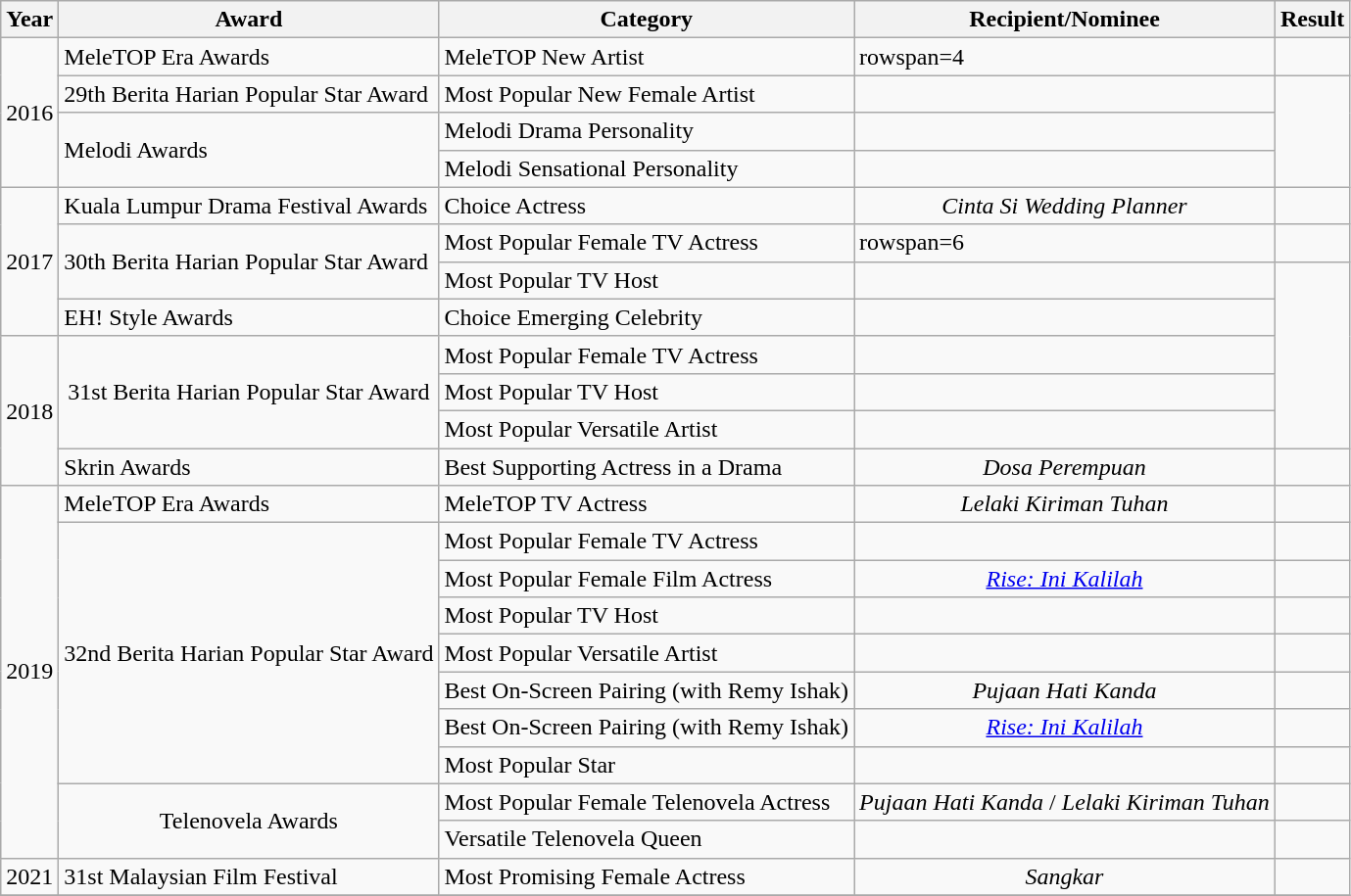<table class="wikitable">
<tr>
<th>Year</th>
<th>Award</th>
<th>Category</th>
<th>Recipient/Nominee</th>
<th>Result</th>
</tr>
<tr>
<td rowspan="4" style="text-align:center;">2016</td>
<td>MeleTOP Era Awards</td>
<td>MeleTOP New Artist</td>
<td>rowspan=4 </td>
<td></td>
</tr>
<tr>
<td>29th Berita Harian Popular Star Award</td>
<td>Most Popular New Female Artist</td>
<td></td>
</tr>
<tr>
<td rowspan=2>Melodi Awards</td>
<td>Melodi Drama Personality</td>
<td></td>
</tr>
<tr>
<td>Melodi Sensational Personality</td>
<td></td>
</tr>
<tr>
<td rowspan="4" style="text-align:center;">2017</td>
<td>Kuala Lumpur Drama Festival Awards</td>
<td>Choice Actress</td>
<td style="text-align:center;"><em>Cinta Si Wedding Planner</em></td>
<td></td>
</tr>
<tr>
<td rowspan=2>30th Berita Harian Popular Star Award</td>
<td>Most Popular Female TV Actress</td>
<td>rowspan=6 </td>
<td></td>
</tr>
<tr>
<td>Most Popular TV Host</td>
<td></td>
</tr>
<tr>
<td>EH! Style Awards</td>
<td>Choice Emerging Celebrity</td>
<td></td>
</tr>
<tr>
<td rowspan=4 style="text-align:center;">2018</td>
<td rowspan=3 align="center">31st Berita Harian Popular Star Award</td>
<td>Most Popular Female TV Actress</td>
<td></td>
</tr>
<tr>
<td>Most Popular TV Host</td>
<td></td>
</tr>
<tr>
<td>Most Popular Versatile Artist</td>
<td></td>
</tr>
<tr>
<td>Skrin Awards</td>
<td>Best Supporting Actress in a Drama</td>
<td style="text-align:center;"><em>Dosa Perempuan</em></td>
<td></td>
</tr>
<tr>
<td rowspan="10" style="text-align:center;">2019</td>
<td>MeleTOP Era Awards</td>
<td>MeleTOP TV Actress</td>
<td style="text-align:center;"><em>Lelaki Kiriman Tuhan</em></td>
<td></td>
</tr>
<tr>
<td rowspan=7 align="center">32nd Berita Harian Popular Star Award</td>
<td>Most Popular Female TV Actress</td>
<td></td>
<td></td>
</tr>
<tr>
<td>Most Popular Female Film Actress</td>
<td style="text-align:center;"><em><a href='#'>Rise: Ini Kalilah</a></em></td>
<td></td>
</tr>
<tr>
<td>Most Popular TV Host</td>
<td></td>
<td></td>
</tr>
<tr>
<td>Most Popular Versatile Artist</td>
<td></td>
<td></td>
</tr>
<tr>
<td>Best On-Screen Pairing (with Remy Ishak)</td>
<td style="text-align:center;"><em>Pujaan Hati Kanda</em></td>
<td></td>
</tr>
<tr>
<td>Best On-Screen Pairing (with Remy Ishak)</td>
<td style="text-align:center;"><em><a href='#'>Rise: Ini Kalilah</a></em></td>
<td></td>
</tr>
<tr>
<td>Most Popular Star</td>
<td></td>
<td></td>
</tr>
<tr>
<td rowspan="2" align="center">Telenovela Awards</td>
<td>Most Popular Female Telenovela Actress</td>
<td style="text-align:center;"><em>Pujaan Hati Kanda</em> / <em>Lelaki Kiriman Tuhan</em></td>
<td></td>
</tr>
<tr>
<td>Versatile Telenovela Queen</td>
<td></td>
<td></td>
</tr>
<tr>
<td style="text-align:center;">2021</td>
<td>31st Malaysian Film Festival</td>
<td>Most Promising Female Actress</td>
<td style="text-align:center;"><em>Sangkar</em></td>
<td></td>
</tr>
<tr>
</tr>
</table>
